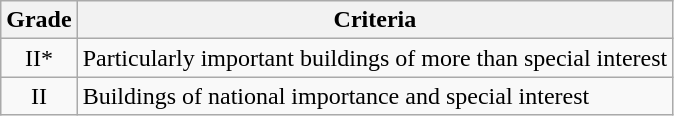<table class="wikitable">
<tr>
<th>Grade</th>
<th>Criteria</th>
</tr>
<tr>
<td align="center" >II*</td>
<td>Particularly important buildings of more than special interest</td>
</tr>
<tr>
<td align="center" >II</td>
<td>Buildings of national importance and special interest</td>
</tr>
</table>
